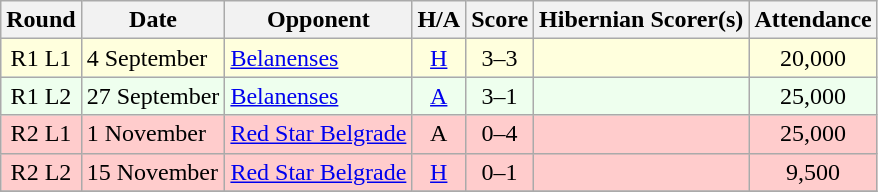<table class="wikitable" style="text-align:center">
<tr>
<th>Round</th>
<th>Date</th>
<th>Opponent</th>
<th>H/A</th>
<th>Score</th>
<th>Hibernian Scorer(s)</th>
<th>Attendance</th>
</tr>
<tr bgcolor=#FFFFDD>
<td>R1 L1</td>
<td align=left>4 September</td>
<td align=left> <a href='#'>Belanenses</a></td>
<td><a href='#'>H</a></td>
<td>3–3</td>
<td align=left></td>
<td>20,000</td>
</tr>
<tr bgcolor=#EEFFEE>
<td>R1 L2</td>
<td align=left>27 September</td>
<td align=left> <a href='#'>Belanenses</a></td>
<td><a href='#'>A</a></td>
<td>3–1</td>
<td align=left></td>
<td>25,000</td>
</tr>
<tr bgcolor=#FFCCCC>
<td>R2 L1</td>
<td align=left>1 November</td>
<td align=left> <a href='#'>Red Star Belgrade</a></td>
<td>A</td>
<td>0–4</td>
<td align=left></td>
<td>25,000</td>
</tr>
<tr bgcolor=#FFCCCC>
<td>R2 L2</td>
<td align=left>15 November</td>
<td align=left> <a href='#'>Red Star Belgrade</a></td>
<td><a href='#'>H</a></td>
<td>0–1</td>
<td align=left></td>
<td>9,500</td>
</tr>
<tr>
</tr>
</table>
